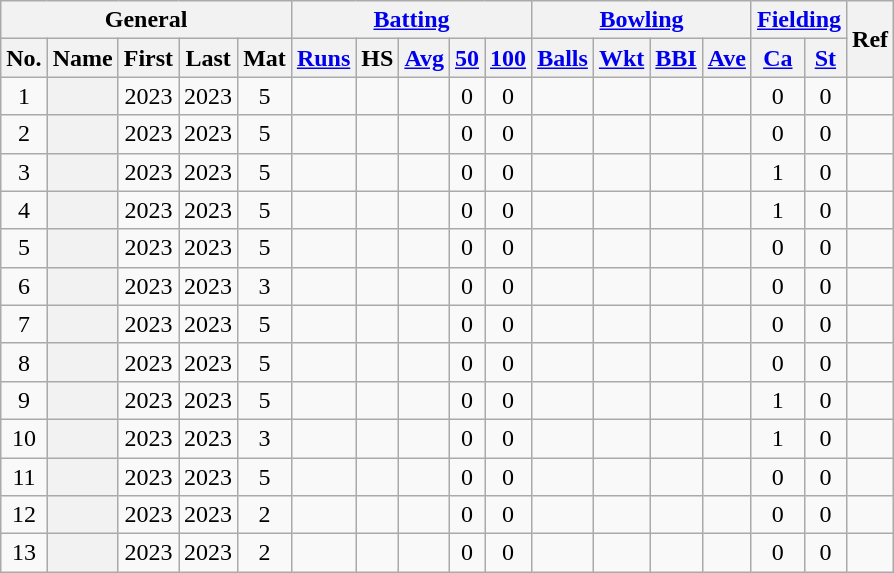<table class="wikitable plainrowheaders sortable">
<tr align="center">
<th scope="col" colspan=5 class="unsortable">General</th>
<th scope="col" colspan=5 class="unsortable"><a href='#'>Batting</a></th>
<th scope="col" colspan=4 class="unsortable"><a href='#'>Bowling</a></th>
<th scope="col" colspan=2 class="unsortable"><a href='#'>Fielding</a></th>
<th scope="col" rowspan=2 class="unsortable">Ref</th>
</tr>
<tr align="center">
<th scope="col">No.</th>
<th scope="col">Name</th>
<th scope="col">First</th>
<th scope="col">Last</th>
<th scope="col">Mat</th>
<th scope="col"><a href='#'>Runs</a></th>
<th scope="col">HS</th>
<th scope="col"><a href='#'>Avg</a></th>
<th scope="col"><a href='#'>50</a></th>
<th scope="col"><a href='#'>100</a></th>
<th scope="col"><a href='#'>Balls</a></th>
<th scope="col"><a href='#'>Wkt</a></th>
<th scope="col"><a href='#'>BBI</a></th>
<th scope="col"><a href='#'>Ave</a></th>
<th scope="col"><a href='#'>Ca</a></th>
<th scope="col"><a href='#'>St</a></th>
</tr>
<tr align="center">
<td>1</td>
<th scope="row"></th>
<td>2023</td>
<td>2023</td>
<td>5</td>
<td></td>
<td></td>
<td></td>
<td>0</td>
<td>0</td>
<td></td>
<td></td>
<td></td>
<td></td>
<td>0</td>
<td>0</td>
<td></td>
</tr>
<tr align="center">
<td>2</td>
<th scope="row"></th>
<td>2023</td>
<td>2023</td>
<td>5</td>
<td></td>
<td></td>
<td></td>
<td>0</td>
<td>0</td>
<td></td>
<td></td>
<td></td>
<td></td>
<td>0</td>
<td>0</td>
<td></td>
</tr>
<tr align="center">
<td>3</td>
<th scope="row"></th>
<td>2023</td>
<td>2023</td>
<td>5</td>
<td></td>
<td></td>
<td></td>
<td>0</td>
<td>0</td>
<td></td>
<td></td>
<td></td>
<td></td>
<td>1</td>
<td>0</td>
<td></td>
</tr>
<tr align="center">
<td>4</td>
<th scope="row"></th>
<td>2023</td>
<td>2023</td>
<td>5</td>
<td></td>
<td></td>
<td></td>
<td>0</td>
<td>0</td>
<td></td>
<td></td>
<td></td>
<td></td>
<td>1</td>
<td>0</td>
<td></td>
</tr>
<tr align="center">
<td>5</td>
<th scope="row"></th>
<td>2023</td>
<td>2023</td>
<td>5</td>
<td></td>
<td></td>
<td></td>
<td>0</td>
<td>0</td>
<td></td>
<td></td>
<td></td>
<td></td>
<td>0</td>
<td>0</td>
<td></td>
</tr>
<tr align="center">
<td>6</td>
<th scope="row"></th>
<td>2023</td>
<td>2023</td>
<td>3</td>
<td></td>
<td></td>
<td></td>
<td>0</td>
<td>0</td>
<td></td>
<td></td>
<td></td>
<td></td>
<td>0</td>
<td>0</td>
<td></td>
</tr>
<tr align="center">
<td>7</td>
<th scope="row"></th>
<td>2023</td>
<td>2023</td>
<td>5</td>
<td></td>
<td></td>
<td></td>
<td>0</td>
<td>0</td>
<td></td>
<td></td>
<td></td>
<td></td>
<td>0</td>
<td>0</td>
<td></td>
</tr>
<tr align="center">
<td>8</td>
<th scope="row"></th>
<td>2023</td>
<td>2023</td>
<td>5</td>
<td></td>
<td></td>
<td></td>
<td>0</td>
<td>0</td>
<td></td>
<td></td>
<td></td>
<td></td>
<td>0</td>
<td>0</td>
<td></td>
</tr>
<tr align="center">
<td>9</td>
<th scope="row"></th>
<td>2023</td>
<td>2023</td>
<td>5</td>
<td></td>
<td></td>
<td></td>
<td>0</td>
<td>0</td>
<td></td>
<td></td>
<td></td>
<td></td>
<td>1</td>
<td>0</td>
<td></td>
</tr>
<tr align="center">
<td>10</td>
<th scope="row"></th>
<td>2023</td>
<td>2023</td>
<td>3</td>
<td></td>
<td></td>
<td></td>
<td>0</td>
<td>0</td>
<td></td>
<td></td>
<td></td>
<td></td>
<td>1</td>
<td>0</td>
<td></td>
</tr>
<tr align="center">
<td>11</td>
<th scope="row"></th>
<td>2023</td>
<td>2023</td>
<td>5</td>
<td></td>
<td></td>
<td></td>
<td>0</td>
<td>0</td>
<td></td>
<td></td>
<td></td>
<td></td>
<td>0</td>
<td>0</td>
<td></td>
</tr>
<tr align="center">
<td>12</td>
<th scope="row"></th>
<td>2023</td>
<td>2023</td>
<td>2</td>
<td></td>
<td></td>
<td></td>
<td>0</td>
<td>0</td>
<td></td>
<td></td>
<td></td>
<td></td>
<td>0</td>
<td>0</td>
<td></td>
</tr>
<tr align="center">
<td>13</td>
<th scope="row"></th>
<td>2023</td>
<td>2023</td>
<td>2</td>
<td></td>
<td></td>
<td></td>
<td>0</td>
<td>0</td>
<td></td>
<td></td>
<td></td>
<td></td>
<td>0</td>
<td>0</td>
<td></td>
</tr>
</table>
